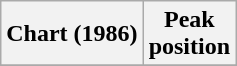<table class="wikitable">
<tr>
<th>Chart (1986)</th>
<th>Peak<br>position</th>
</tr>
<tr>
</tr>
</table>
